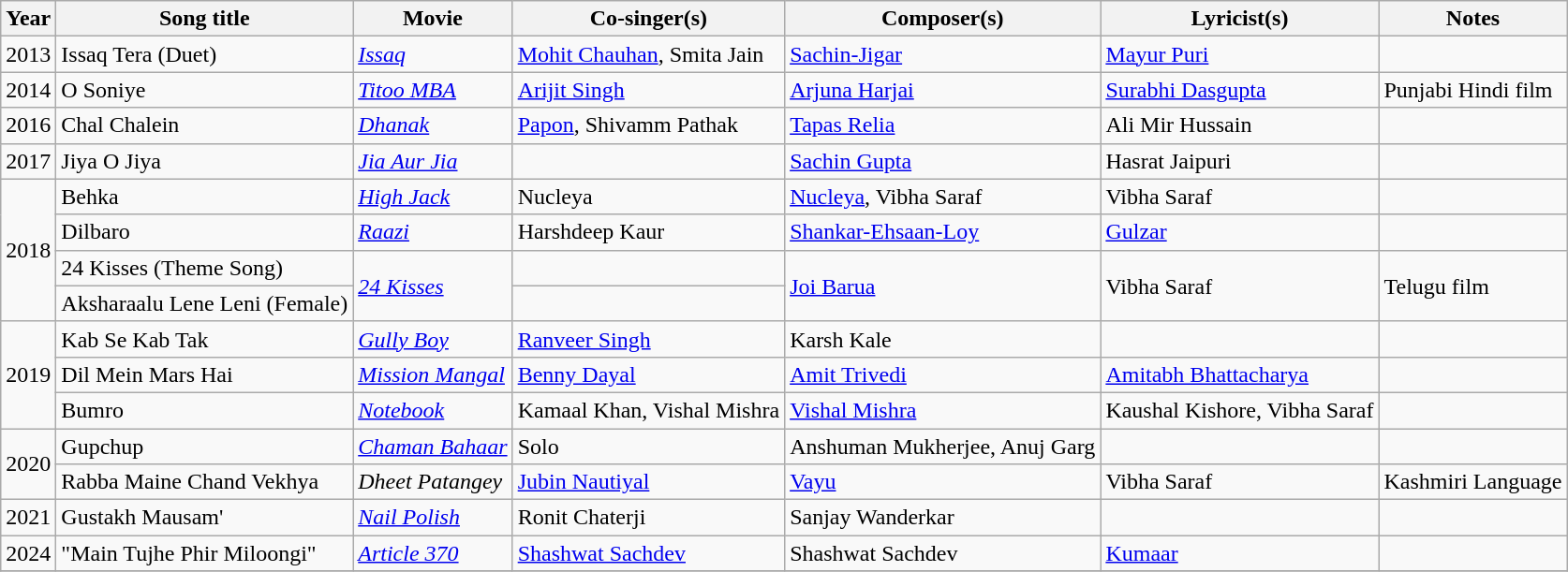<table class="wikitable sortable">
<tr>
<th>Year</th>
<th>Song title</th>
<th>Movie</th>
<th>Co-singer(s)</th>
<th>Composer(s)</th>
<th>Lyricist(s)</th>
<th>Notes</th>
</tr>
<tr>
<td>2013</td>
<td>Issaq Tera (Duet)</td>
<td><em><a href='#'>Issaq</a></em></td>
<td><a href='#'>Mohit Chauhan</a>, Smita Jain</td>
<td><a href='#'>Sachin-Jigar</a></td>
<td><a href='#'>Mayur Puri</a></td>
<td></td>
</tr>
<tr>
<td>2014</td>
<td>O Soniye</td>
<td><em><a href='#'>Titoo MBA</a></em></td>
<td><a href='#'>Arijit Singh</a></td>
<td><a href='#'>Arjuna Harjai</a></td>
<td><a href='#'>Surabhi Dasgupta</a></td>
<td>Punjabi Hindi film</td>
</tr>
<tr>
<td>2016</td>
<td>Chal Chalein</td>
<td><em><a href='#'>Dhanak</a></em></td>
<td><a href='#'>Papon</a>, Shivamm Pathak</td>
<td><a href='#'>Tapas Relia</a></td>
<td>Ali Mir Hussain</td>
<td></td>
</tr>
<tr>
<td>2017</td>
<td>Jiya O Jiya</td>
<td><em><a href='#'>Jia Aur Jia</a></em></td>
<td></td>
<td><a href='#'>Sachin Gupta</a></td>
<td>Hasrat Jaipuri</td>
<td></td>
</tr>
<tr>
<td rowspan="4">2018</td>
<td>Behka</td>
<td><em><a href='#'>High Jack</a></em></td>
<td>Nucleya</td>
<td><a href='#'>Nucleya</a>, Vibha Saraf</td>
<td>Vibha Saraf</td>
<td></td>
</tr>
<tr>
<td>Dilbaro</td>
<td><em><a href='#'>Raazi</a></em></td>
<td>Harshdeep Kaur</td>
<td><a href='#'>Shankar-Ehsaan-Loy</a></td>
<td><a href='#'>Gulzar</a></td>
<td></td>
</tr>
<tr>
<td>24 Kisses (Theme Song)</td>
<td rowspan="2"><em><a href='#'>24 Kisses</a></em></td>
<td></td>
<td rowspan="2"><a href='#'>Joi Barua</a></td>
<td rowspan=2>Vibha Saraf</td>
<td rowspan=2>Telugu film</td>
</tr>
<tr>
<td>Aksharaalu Lene Leni (Female)</td>
<td></td>
</tr>
<tr>
<td rowspan=3>2019</td>
<td>Kab Se Kab Tak</td>
<td><em><a href='#'>Gully Boy</a></em></td>
<td><a href='#'>Ranveer Singh</a></td>
<td>Karsh Kale</td>
<td></td>
<td></td>
</tr>
<tr>
<td>Dil Mein Mars Hai</td>
<td><em><a href='#'>Mission Mangal</a></em></td>
<td><a href='#'>Benny Dayal</a></td>
<td><a href='#'>Amit Trivedi</a></td>
<td><a href='#'>Amitabh Bhattacharya</a></td>
<td></td>
</tr>
<tr>
<td>Bumro</td>
<td><a href='#'><em>Notebook</em></a></td>
<td>Kamaal Khan, Vishal Mishra</td>
<td><a href='#'>Vishal Mishra</a></td>
<td>Kaushal Kishore, Vibha Saraf</td>
<td></td>
</tr>
<tr>
<td rowspan=2>2020</td>
<td>Gupchup</td>
<td><em><a href='#'>Chaman Bahaar</a></em></td>
<td>Solo</td>
<td>Anshuman Mukherjee, Anuj Garg</td>
<td></td>
<td></td>
</tr>
<tr>
<td>Rabba Maine Chand Vekhya</td>
<td><em>Dheet Patangey</em></td>
<td><a href='#'>Jubin Nautiyal</a></td>
<td><a href='#'>Vayu</a></td>
<td>Vibha Saraf</td>
<td>Kashmiri Language</td>
</tr>
<tr>
<td>2021</td>
<td>Gustakh Mausam'</td>
<td><em><a href='#'>Nail Polish</a></em></td>
<td>Ronit Chaterji</td>
<td>Sanjay Wanderkar</td>
<td></td>
<td></td>
</tr>
<tr>
<td>2024</td>
<td>"Main Tujhe Phir Miloongi"</td>
<td><em><a href='#'>Article 370</a></em></td>
<td><a href='#'>Shashwat Sachdev</a></td>
<td>Shashwat Sachdev</td>
<td><a href='#'>Kumaar</a></td>
<td></td>
</tr>
<tr>
</tr>
</table>
